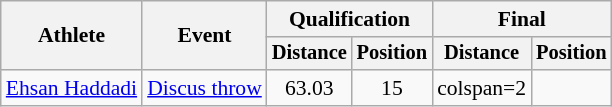<table class=wikitable style="font-size:90%">
<tr>
<th rowspan="2">Athlete</th>
<th rowspan="2">Event</th>
<th colspan="2">Qualification</th>
<th colspan="2">Final</th>
</tr>
<tr style="font-size:95%">
<th>Distance</th>
<th>Position</th>
<th>Distance</th>
<th>Position</th>
</tr>
<tr style=text-align:center>
<td style=text-align:left><a href='#'>Ehsan Haddadi</a></td>
<td style=text-align:left><a href='#'>Discus throw</a></td>
<td>63.03</td>
<td>15</td>
<td>colspan=2 </td>
</tr>
</table>
